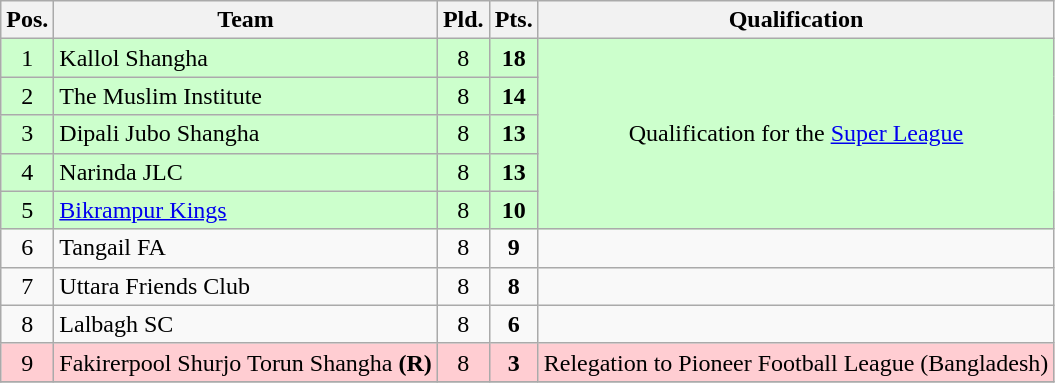<table class="wikitable" style="text-align:center">
<tr>
<th>Pos.</th>
<th align="centre">Team</th>
<th>Pld.</th>
<th>Pts.</th>
<th>Qualification</th>
</tr>
<tr style="background:#ccffcc;">
<td>1</td>
<td align="left">Kallol  Shangha</td>
<td>8</td>
<td><strong>18</strong></td>
<td rowspan="5">Qualification for the <a href='#'>Super League</a></td>
</tr>
<tr style="background:#ccffcc;">
<td>2</td>
<td align="left">The Muslim Institute</td>
<td>8</td>
<td><strong>14</strong></td>
</tr>
<tr style="background:#ccffcc;">
<td>3</td>
<td align="left">Dipali Jubo Shangha</td>
<td>8</td>
<td><strong>13</strong></td>
</tr>
<tr style="background:#ccffcc;">
<td>4</td>
<td align="left">Narinda JLC</td>
<td>8</td>
<td><strong>13</strong></td>
</tr>
<tr style="background:#ccffcc;">
<td>5</td>
<td align=left><a href='#'>Bikrampur Kings</a></td>
<td>8</td>
<td><strong>10</strong></td>
</tr>
<tr>
<td>6</td>
<td align="left">Tangail FA</td>
<td>8</td>
<td><strong>9</strong></td>
<td></td>
</tr>
<tr>
<td>7</td>
<td align="left">Uttara Friends Club</td>
<td>8</td>
<td><strong>8</strong></td>
<td></td>
</tr>
<tr>
<td>8</td>
<td align="left">Lalbagh SC</td>
<td>8</td>
<td><strong>6</strong></td>
<td></td>
</tr>
<tr style="background:#FFCDD2">
<td>9</td>
<td align=left>Fakirerpool Shurjo Torun Shangha <strong>(R)</strong></td>
<td>8</td>
<td><strong>3</strong></td>
<td>Relegation to Pioneer Football League (Bangladesh)</td>
</tr>
<tr>
</tr>
</table>
